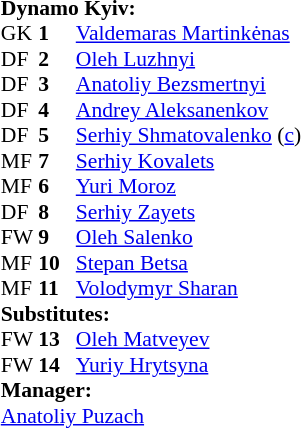<table cellspacing="0" cellpadding="0" style="font-size:90%; margin:auto;">
<tr>
<td colspan="4"><strong>Dynamo Kyiv:</strong></td>
</tr>
<tr>
<th width="25"></th>
<th width="25"></th>
</tr>
<tr>
<td>GK</td>
<td><strong>1</strong></td>
<td> <a href='#'>Valdemaras Martinkėnas</a></td>
</tr>
<tr>
<td>DF</td>
<td><strong>2</strong></td>
<td> <a href='#'>Oleh Luzhnyi</a></td>
<td></td>
</tr>
<tr>
<td>DF</td>
<td><strong>3</strong></td>
<td> <a href='#'>Anatoliy Bezsmertnyi</a></td>
<td></td>
</tr>
<tr>
<td>DF</td>
<td><strong>4</strong></td>
<td> <a href='#'>Andrey Aleksanenkov</a></td>
</tr>
<tr>
<td>DF</td>
<td><strong>5</strong></td>
<td> <a href='#'>Serhiy Shmatovalenko</a> (<a href='#'>c</a>)</td>
</tr>
<tr>
<td>MF</td>
<td><strong>7</strong></td>
<td> <a href='#'>Serhiy Kovalets</a></td>
</tr>
<tr>
<td>MF</td>
<td><strong>6</strong></td>
<td> <a href='#'>Yuri Moroz</a></td>
</tr>
<tr>
<td>DF</td>
<td><strong>8</strong></td>
<td> <a href='#'>Serhiy Zayets</a></td>
</tr>
<tr>
<td>FW</td>
<td><strong>9</strong></td>
<td> <a href='#'>Oleh Salenko</a></td>
<td></td>
</tr>
<tr>
<td>MF</td>
<td><strong>10</strong></td>
<td> <a href='#'>Stepan Betsa</a></td>
</tr>
<tr>
<td>MF</td>
<td><strong>11</strong></td>
<td> <a href='#'>Volodymyr Sharan</a></td>
<td></td>
</tr>
<tr>
<td colspan=4><strong>Substitutes:</strong></td>
</tr>
<tr>
<td>FW</td>
<td><strong>13</strong></td>
<td> <a href='#'>Oleh Matveyev</a></td>
<td></td>
</tr>
<tr>
<td>FW</td>
<td><strong>14</strong></td>
<td> <a href='#'>Yuriy Hrytsyna</a></td>
<td></td>
</tr>
<tr>
<td colspan=4><strong>Manager:</strong></td>
</tr>
<tr>
<td colspan="4"> <a href='#'>Anatoliy Puzach</a></td>
</tr>
</table>
